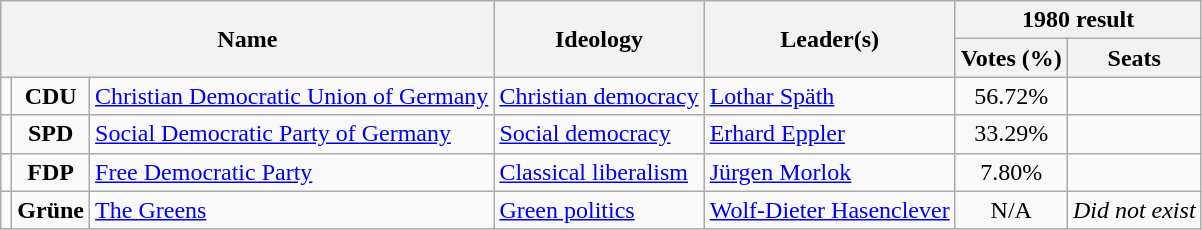<table class="wikitable">
<tr>
<th rowspan=2 colspan=3>Name</th>
<th rowspan=2>Ideology</th>
<th rowspan=2>Leader(s)</th>
<th colspan=2>1980 result</th>
</tr>
<tr>
<th>Votes (%)</th>
<th>Seats</th>
</tr>
<tr>
<td bgcolor=></td>
<td align=center><strong>CDU</strong></td>
<td><a href='#'>Christian Democratic Union of Germany</a><br></td>
<td><a href='#'>Christian democracy</a></td>
<td><a href='#'>Lothar Späth</a></td>
<td align=center>56.72%</td>
<td></td>
</tr>
<tr>
<td bgcolor=></td>
<td align=center><strong>SPD</strong></td>
<td><a href='#'>Social Democratic Party of Germany</a><br></td>
<td><a href='#'>Social democracy</a></td>
<td><a href='#'>Erhard Eppler</a></td>
<td align=center>33.29%</td>
<td></td>
</tr>
<tr>
<td bgcolor=></td>
<td align=center><strong>FDP</strong></td>
<td><a href='#'>Free Democratic Party</a><br></td>
<td><a href='#'>Classical liberalism</a></td>
<td><a href='#'>Jürgen Morlok</a></td>
<td align=center>7.80%</td>
<td></td>
</tr>
<tr>
<td bgcolor=></td>
<td align=center><strong>Grüne</strong></td>
<td><a href='#'>The Greens</a><br></td>
<td><a href='#'>Green politics</a></td>
<td><a href='#'>Wolf-Dieter Hasenclever</a></td>
<td align=center>N/A</td>
<td><em>Did not exist</em></td>
</tr>
</table>
